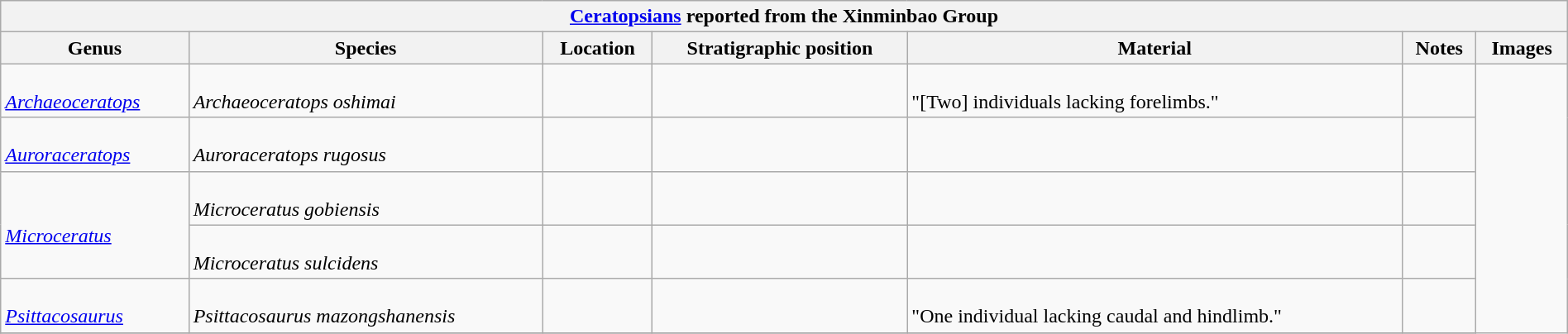<table class="wikitable" align="center" width="100%">
<tr>
<th colspan="7" align="center"><strong><a href='#'>Ceratopsians</a> reported from the Xinminbao Group</strong></th>
</tr>
<tr>
<th>Genus</th>
<th>Species</th>
<th>Location</th>
<th>Stratigraphic position</th>
<th>Material</th>
<th>Notes</th>
<th>Images</th>
</tr>
<tr>
<td><br><em><a href='#'>Archaeoceratops</a></em></td>
<td><br><em>Archaeoceratops oshimai</em></td>
<td></td>
<td></td>
<td><br>"[Two] individuals lacking forelimbs."</td>
<td></td>
<td rowspan="99"><br>
</td>
</tr>
<tr>
<td><br><em><a href='#'>Auroraceratops</a></em></td>
<td><br><em>Auroraceratops rugosus</em></td>
<td></td>
<td></td>
<td></td>
<td></td>
</tr>
<tr>
<td rowspan="2"><br><em><a href='#'>Microceratus</a></em></td>
<td><br><em>Microceratus gobiensis</em></td>
<td></td>
<td></td>
<td></td>
<td></td>
</tr>
<tr>
<td><br><em>Microceratus sulcidens</em></td>
<td></td>
<td></td>
<td></td>
<td></td>
</tr>
<tr>
<td><br><em><a href='#'>Psittacosaurus</a></em></td>
<td><br><em>Psittacosaurus mazongshanensis</em></td>
<td></td>
<td></td>
<td><br>"One individual lacking caudal and hindlimb."</td>
<td></td>
</tr>
<tr>
</tr>
</table>
